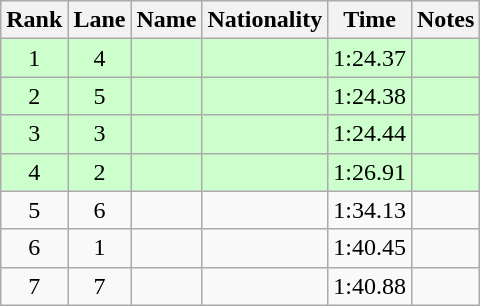<table class="wikitable sortable" style="text-align:center">
<tr>
<th>Rank</th>
<th>Lane</th>
<th>Name</th>
<th>Nationality</th>
<th>Time</th>
<th>Notes</th>
</tr>
<tr bgcolor=ccffcc>
<td>1</td>
<td>4</td>
<td align=left></td>
<td align=left></td>
<td>1:24.37</td>
<td><strong></strong></td>
</tr>
<tr bgcolor=ccffcc>
<td>2</td>
<td>5</td>
<td align=left></td>
<td align=left></td>
<td>1:24.38</td>
<td><strong></strong></td>
</tr>
<tr bgcolor=ccffcc>
<td>3</td>
<td>3</td>
<td align=left></td>
<td align=left></td>
<td>1:24.44</td>
<td><strong></strong></td>
</tr>
<tr bgcolor=ccffcc>
<td>4</td>
<td>2</td>
<td align=left></td>
<td align=left></td>
<td>1:26.91</td>
<td><strong></strong></td>
</tr>
<tr>
<td>5</td>
<td>6</td>
<td align=left></td>
<td align=left></td>
<td>1:34.13</td>
<td></td>
</tr>
<tr>
<td>6</td>
<td>1</td>
<td align=left></td>
<td align=left></td>
<td>1:40.45</td>
<td></td>
</tr>
<tr>
<td>7</td>
<td>7</td>
<td align=left></td>
<td align=left></td>
<td>1:40.88</td>
<td></td>
</tr>
</table>
